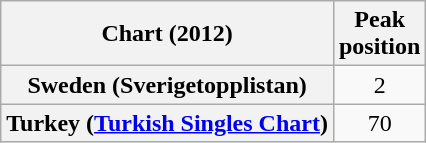<table class="wikitable sortable plainrowheaders">
<tr>
<th scope="col">Chart (2012)</th>
<th scope="col">Peak<br>position</th>
</tr>
<tr>
<th scope="row">Sweden (Sverigetopplistan)</th>
<td align="center">2</td>
</tr>
<tr>
<th scope="row">Turkey (<a href='#'>Turkish Singles Chart</a>)</th>
<td align="center">70</td>
</tr>
</table>
